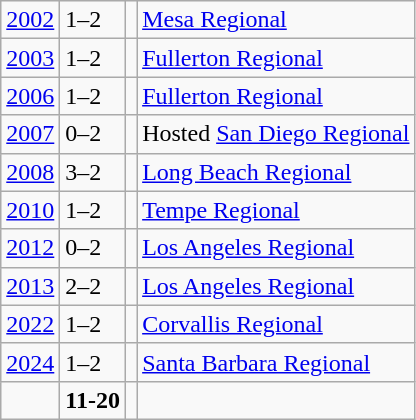<table class="wikitable">
<tr>
<td><a href='#'>2002</a></td>
<td>1–2</td>
<td></td>
<td><a href='#'>Mesa Regional</a></td>
</tr>
<tr>
<td><a href='#'>2003</a></td>
<td>1–2</td>
<td></td>
<td><a href='#'>Fullerton Regional</a></td>
</tr>
<tr>
<td><a href='#'>2006</a></td>
<td>1–2</td>
<td></td>
<td><a href='#'>Fullerton Regional</a></td>
</tr>
<tr>
<td><a href='#'>2007</a></td>
<td>0–2</td>
<td></td>
<td>Hosted <a href='#'>San Diego Regional</a></td>
</tr>
<tr>
<td><a href='#'>2008</a></td>
<td>3–2</td>
<td></td>
<td><a href='#'>Long Beach Regional</a></td>
</tr>
<tr>
<td><a href='#'>2010</a></td>
<td>1–2</td>
<td></td>
<td><a href='#'>Tempe Regional</a></td>
</tr>
<tr>
<td><a href='#'>2012</a></td>
<td>0–2</td>
<td></td>
<td><a href='#'>Los Angeles Regional</a></td>
</tr>
<tr>
<td><a href='#'>2013</a></td>
<td>2–2</td>
<td></td>
<td><a href='#'>Los Angeles Regional</a></td>
</tr>
<tr>
<td><a href='#'>2022</a></td>
<td>1–2</td>
<td></td>
<td><a href='#'>Corvallis Regional</a></td>
</tr>
<tr>
<td><a href='#'>2024</a></td>
<td>1–2</td>
<td></td>
<td><a href='#'>Santa Barbara Regional</a></td>
</tr>
<tr>
<td></td>
<td><strong>11-20</strong></td>
<td><strong></strong></td>
<td></td>
</tr>
</table>
